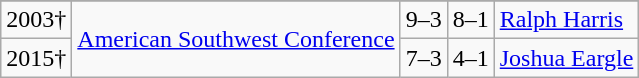<table class="wikitable">
<tr>
</tr>
<tr>
<td>2003†</td>
<td rowspan=2><a href='#'>American Southwest Conference</a></td>
<td>9–3</td>
<td>8–1</td>
<td><a href='#'>Ralph Harris</a></td>
</tr>
<tr>
<td>2015†</td>
<td>7–3</td>
<td>4–1</td>
<td><a href='#'>Joshua Eargle</a></td>
</tr>
</table>
